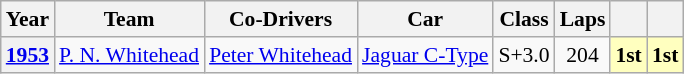<table class="wikitable" style="text-align:center; font-size:90%">
<tr>
<th>Year</th>
<th>Team</th>
<th>Co-Drivers</th>
<th>Car</th>
<th>Class</th>
<th>Laps</th>
<th></th>
<th></th>
</tr>
<tr>
<th><a href='#'>1953</a></th>
<td align="left"> <a href='#'>P. N. Whitehead</a></td>
<td align="left"> <a href='#'>Peter Whitehead</a></td>
<td align="left"><a href='#'>Jaguar C-Type</a></td>
<td>S+3.0</td>
<td>204</td>
<td style="background:#ffffbf;"><strong>1st</strong></td>
<td style="background:#ffffbf;"><strong>1st</strong></td>
</tr>
</table>
